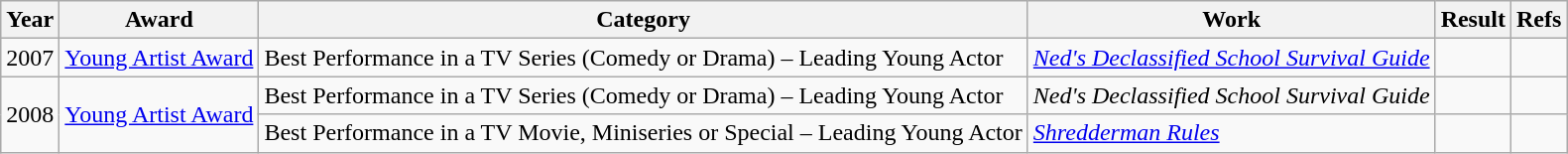<table class="wikitable">
<tr>
<th>Year</th>
<th>Award</th>
<th>Category</th>
<th>Work</th>
<th>Result</th>
<th class="unsortable">Refs</th>
</tr>
<tr>
<td rowspan="1">2007</td>
<td style="white-space:nowrap;"><a href='#'>Young Artist Award</a></td>
<td>Best Performance in a TV Series (Comedy or Drama) – Leading Young Actor</td>
<td style="white-space:nowrap;"><em><a href='#'>Ned's Declassified School Survival Guide</a></em></td>
<td></td>
<td style="text-align:center;"></td>
</tr>
<tr>
<td rowspan="2">2008</td>
<td rowspan="2"><a href='#'>Young Artist Award</a></td>
<td>Best Performance in a TV Series (Comedy or Drama) – Leading Young Actor</td>
<td><em>Ned's Declassified School Survival Guide</em></td>
<td></td>
<td></td>
</tr>
<tr>
<td>Best Performance in a TV Movie, Miniseries or Special – Leading Young Actor</td>
<td><em><a href='#'>Shredderman Rules</a></em></td>
<td></td>
<td></td>
</tr>
</table>
